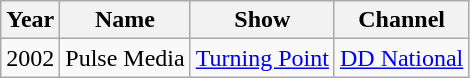<table class="wikitable sortable" style="text-align:center;">
<tr>
<th>Year</th>
<th>Name</th>
<th>Show</th>
<th>Channel</th>
</tr>
<tr>
<td>2002</td>
<td>Pulse Media</td>
<td><a href='#'>Turning Point</a></td>
<td><a href='#'>DD National</a></td>
</tr>
</table>
